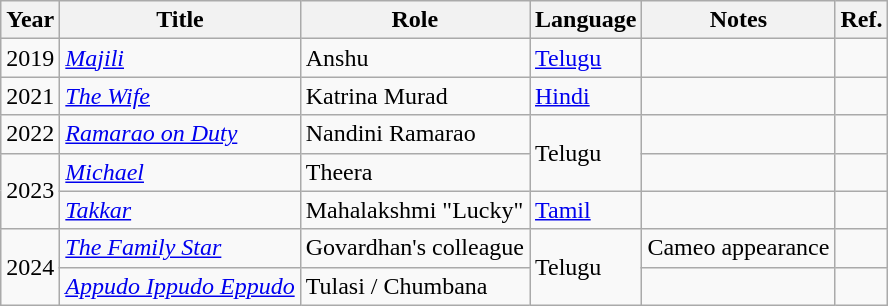<table class="wikitable sortable">
<tr>
<th>Year</th>
<th>Title</th>
<th>Role</th>
<th>Language</th>
<th class="unsortable">Notes</th>
<th class="unsortable">Ref.</th>
</tr>
<tr>
<td>2019</td>
<td><em><a href='#'>Majili</a></em></td>
<td>Anshu</td>
<td><a href='#'>Telugu</a></td>
<td></td>
<td></td>
</tr>
<tr>
<td>2021</td>
<td><em><a href='#'>The Wife</a></em></td>
<td>Katrina Murad</td>
<td><a href='#'>Hindi</a></td>
<td></td>
<td></td>
</tr>
<tr>
<td>2022</td>
<td><em><a href='#'>Ramarao on Duty</a></em></td>
<td>Nandini Ramarao</td>
<td rowspan="2">Telugu</td>
<td></td>
<td></td>
</tr>
<tr>
<td rowspan="2">2023</td>
<td><a href='#'><em>Michael</em></a></td>
<td>Theera</td>
<td></td>
<td></td>
</tr>
<tr>
<td><a href='#'><em>Takkar</em></a></td>
<td>Mahalakshmi "Lucky"</td>
<td><a href='#'>Tamil</a></td>
<td></td>
<td></td>
</tr>
<tr>
<td rowspan="2">2024</td>
<td><em><a href='#'>The Family Star</a></em></td>
<td>Govardhan's colleague</td>
<td rowspan="2">Telugu</td>
<td>Cameo appearance</td>
<td></td>
</tr>
<tr>
<td><em><a href='#'>Appudo Ippudo Eppudo</a></em></td>
<td>Tulasi / Chumbana</td>
<td></td>
<td></td>
</tr>
</table>
